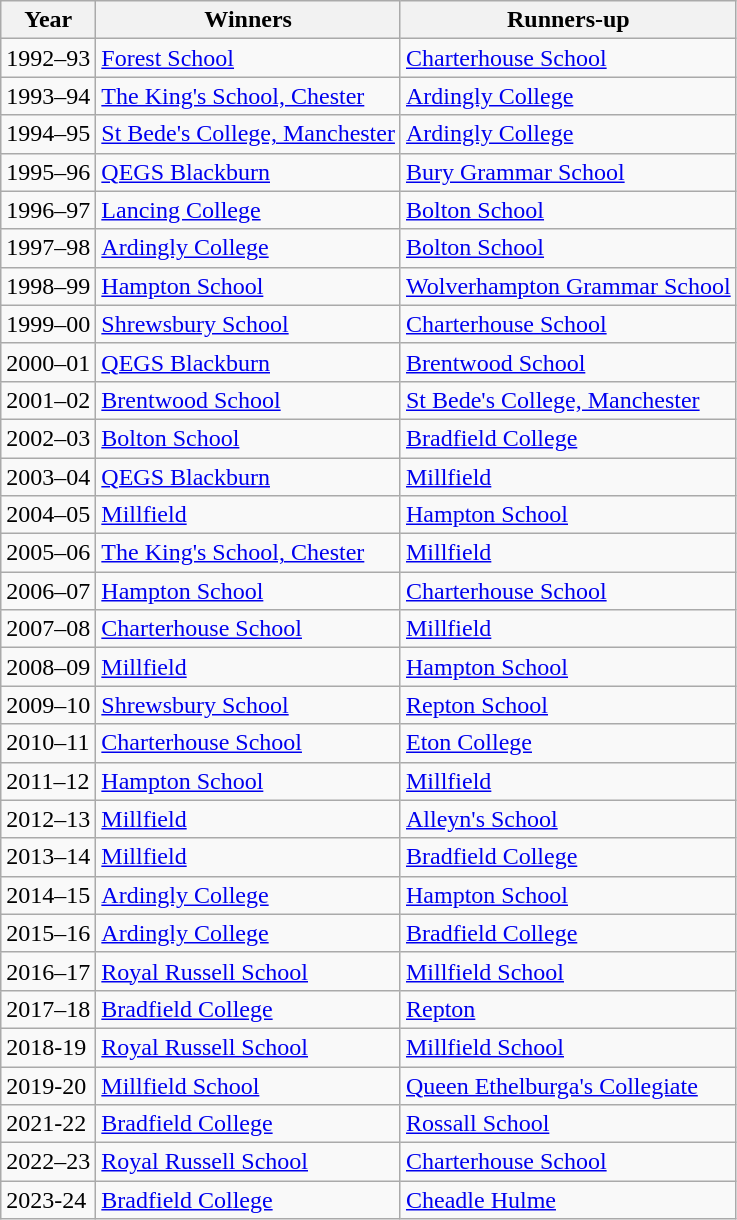<table class="wikitable">
<tr>
<th>Year</th>
<th>Winners</th>
<th>Runners-up</th>
</tr>
<tr>
<td>1992–93</td>
<td><a href='#'>Forest School</a></td>
<td><a href='#'>Charterhouse School</a></td>
</tr>
<tr>
<td>1993–94</td>
<td><a href='#'>The King's School, Chester</a></td>
<td><a href='#'>Ardingly College</a></td>
</tr>
<tr>
<td>1994–95</td>
<td><a href='#'>St Bede's College, Manchester</a></td>
<td><a href='#'>Ardingly College</a></td>
</tr>
<tr>
<td>1995–96</td>
<td><a href='#'>QEGS Blackburn</a></td>
<td><a href='#'>Bury Grammar School</a></td>
</tr>
<tr>
<td>1996–97</td>
<td><a href='#'>Lancing College</a></td>
<td><a href='#'>Bolton School</a></td>
</tr>
<tr>
<td>1997–98</td>
<td><a href='#'>Ardingly College</a></td>
<td><a href='#'>Bolton School</a></td>
</tr>
<tr>
<td>1998–99</td>
<td><a href='#'>Hampton School</a></td>
<td><a href='#'>Wolverhampton Grammar School</a></td>
</tr>
<tr>
<td>1999–00</td>
<td><a href='#'>Shrewsbury School</a></td>
<td><a href='#'>Charterhouse School</a></td>
</tr>
<tr>
<td>2000–01</td>
<td><a href='#'>QEGS Blackburn</a></td>
<td><a href='#'>Brentwood School</a></td>
</tr>
<tr>
<td>2001–02</td>
<td><a href='#'>Brentwood School</a></td>
<td><a href='#'>St Bede's College, Manchester</a></td>
</tr>
<tr>
<td>2002–03</td>
<td><a href='#'>Bolton School</a></td>
<td><a href='#'>Bradfield College</a></td>
</tr>
<tr>
<td>2003–04</td>
<td><a href='#'>QEGS Blackburn</a></td>
<td><a href='#'>Millfield</a></td>
</tr>
<tr>
<td>2004–05</td>
<td><a href='#'>Millfield</a></td>
<td><a href='#'>Hampton School</a></td>
</tr>
<tr>
<td>2005–06</td>
<td><a href='#'>The King's School, Chester</a></td>
<td><a href='#'>Millfield</a></td>
</tr>
<tr>
<td>2006–07</td>
<td><a href='#'>Hampton School</a></td>
<td><a href='#'>Charterhouse School</a></td>
</tr>
<tr>
<td>2007–08</td>
<td><a href='#'>Charterhouse School</a></td>
<td><a href='#'>Millfield</a></td>
</tr>
<tr>
<td>2008–09</td>
<td><a href='#'>Millfield</a></td>
<td><a href='#'>Hampton School</a></td>
</tr>
<tr>
<td>2009–10</td>
<td><a href='#'>Shrewsbury School</a></td>
<td><a href='#'>Repton School</a></td>
</tr>
<tr>
<td>2010–11</td>
<td><a href='#'>Charterhouse School</a></td>
<td><a href='#'>Eton College</a></td>
</tr>
<tr>
<td>2011–12</td>
<td><a href='#'>Hampton School</a></td>
<td><a href='#'>Millfield</a></td>
</tr>
<tr>
<td>2012–13</td>
<td><a href='#'>Millfield</a></td>
<td><a href='#'>Alleyn's School</a></td>
</tr>
<tr>
<td>2013–14</td>
<td><a href='#'>Millfield</a></td>
<td><a href='#'>Bradfield College</a></td>
</tr>
<tr>
<td>2014–15</td>
<td><a href='#'>Ardingly College</a></td>
<td><a href='#'>Hampton School</a></td>
</tr>
<tr>
<td>2015–16</td>
<td><a href='#'>Ardingly College</a></td>
<td><a href='#'>Bradfield College</a></td>
</tr>
<tr>
<td>2016–17</td>
<td><a href='#'>Royal Russell School</a></td>
<td><a href='#'>Millfield School</a></td>
</tr>
<tr>
<td>2017–18</td>
<td><a href='#'>Bradfield College</a></td>
<td><a href='#'>Repton</a></td>
</tr>
<tr>
<td>2018-19</td>
<td><a href='#'>Royal Russell School</a></td>
<td><a href='#'>Millfield School</a></td>
</tr>
<tr>
<td>2019-20</td>
<td><a href='#'>Millfield School</a></td>
<td><a href='#'>Queen Ethelburga's Collegiate</a></td>
</tr>
<tr>
<td>2021-22</td>
<td><a href='#'>Bradfield College</a></td>
<td><a href='#'>Rossall School</a></td>
</tr>
<tr>
<td>2022–23</td>
<td><a href='#'>Royal Russell School</a></td>
<td><a href='#'>Charterhouse School</a></td>
</tr>
<tr>
<td>2023-24</td>
<td><a href='#'>Bradfield College</a></td>
<td><a href='#'>Cheadle Hulme</a></td>
</tr>
</table>
